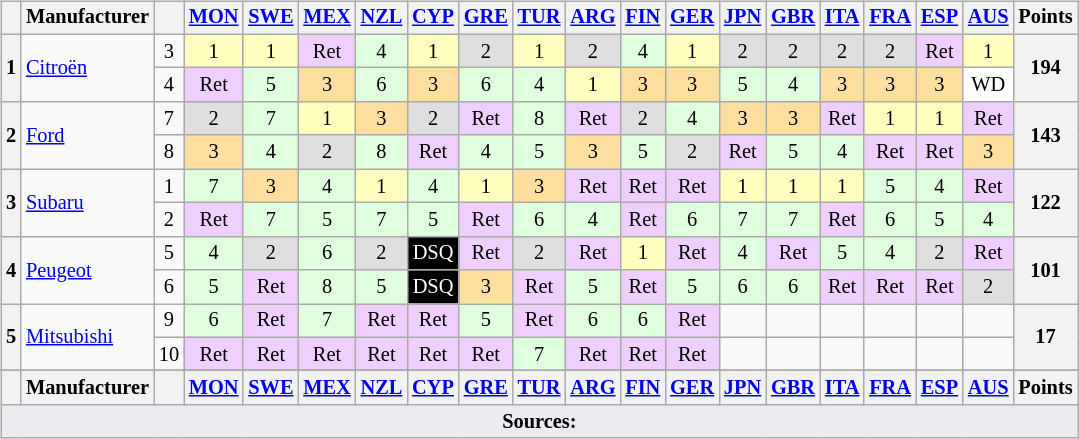<table>
<tr>
<td><br><table class="wikitable" style="font-size: 85%; text-align: center;">
<tr valign="top">
<th valign="middle"></th>
<th valign="middle">Manufacturer</th>
<th valign="middle"></th>
<th><a href='#'>MON</a><br></th>
<th><a href='#'>SWE</a><br></th>
<th><a href='#'>MEX</a><br></th>
<th><a href='#'>NZL</a><br></th>
<th><a href='#'>CYP</a><br></th>
<th><a href='#'>GRE</a><br></th>
<th><a href='#'>TUR</a><br></th>
<th><a href='#'>ARG</a><br></th>
<th><a href='#'>FIN</a><br></th>
<th><a href='#'>GER</a><br></th>
<th><a href='#'>JPN</a><br></th>
<th><a href='#'>GBR</a><br></th>
<th><a href='#'>ITA</a><br></th>
<th><a href='#'>FRA</a><br></th>
<th><a href='#'>ESP</a><br></th>
<th><a href='#'>AUS</a><br></th>
<th valign="middle">Points</th>
</tr>
<tr>
<th rowspan=2>1</th>
<td align=left rowspan=2> <a href='#'>Citroën</a></td>
<td>3</td>
<td style="background:#ffffbf;">1</td>
<td style="background:#ffffbf;">1</td>
<td style="background:#efcfff;">Ret</td>
<td style="background:#dfffdf;">4</td>
<td style="background:#ffffbf;">1</td>
<td style="background:#dfdfdf;">2</td>
<td style="background:#ffffbf;">1</td>
<td style="background:#dfdfdf;">2</td>
<td style="background:#dfffdf;">4</td>
<td style="background:#ffffbf;">1</td>
<td style="background:#dfdfdf;">2</td>
<td style="background:#dfdfdf;">2</td>
<td style="background:#dfdfdf;">2</td>
<td style="background:#dfdfdf;">2</td>
<td style="background:#efcfff;">Ret</td>
<td style="background:#ffffbf;">1</td>
<th rowspan=2>194</th>
</tr>
<tr>
<td>4</td>
<td style="background:#efcfff;">Ret</td>
<td style="background:#dfffdf;">5</td>
<td style="background:#ffdf9f;">3</td>
<td style="background:#dfffdf;">6</td>
<td style="background:#ffdf9f;">3</td>
<td style="background:#dfffdf;">6</td>
<td style="background:#dfffdf;">4</td>
<td style="background:#ffffbf;">1</td>
<td style="background:#ffdf9f;">3</td>
<td style="background:#ffdf9f;">3</td>
<td style="background:#dfffdf;">5</td>
<td style="background:#dfffdf;">4</td>
<td style="background:#ffdf9f;">3</td>
<td style="background:#ffdf9f;">3</td>
<td style="background:#ffdf9f;">3</td>
<td style="background:#ffffff;">WD</td>
</tr>
<tr>
<th rowspan=2>2</th>
<td align=left rowspan=2> <a href='#'>Ford</a></td>
<td>7</td>
<td style="background:#dfdfdf;">2</td>
<td style="background:#dfffdf;">7</td>
<td style="background:#ffffbf;">1</td>
<td style="background:#ffdf9f;">3</td>
<td style="background:#dfdfdf;">2</td>
<td style="background:#efcfff;">Ret</td>
<td style="background:#dfffdf;">8</td>
<td style="background:#efcfff;">Ret</td>
<td style="background:#dfdfdf;">2</td>
<td style="background:#dfffdf;">4</td>
<td style="background:#ffdf9f;">3</td>
<td style="background:#ffdf9f;">3</td>
<td style="background:#efcfff;">Ret</td>
<td style="background:#ffffbf;">1</td>
<td style="background:#ffffbf;">1</td>
<td style="background:#efcfff;">Ret</td>
<th rowspan=2>143</th>
</tr>
<tr>
<td>8</td>
<td style="background:#ffdf9f;">3</td>
<td style="background:#dfffdf;">4</td>
<td style="background:#dfdfdf;">2</td>
<td style="background:#dfffdf;">8</td>
<td style="background:#efcfff;">Ret</td>
<td style="background:#dfffdf;">4</td>
<td style="background:#dfffdf;">5</td>
<td style="background:#ffdf9f;">3</td>
<td style="background:#dfffdf;">5</td>
<td style="background:#dfdfdf;">2</td>
<td style="background:#efcfff;">Ret</td>
<td style="background:#dfffdf;">5</td>
<td style="background:#dfffdf;">4</td>
<td style="background:#efcfff;">Ret</td>
<td style="background:#efcfff;">Ret</td>
<td style="background:#ffdf9f;">3</td>
</tr>
<tr>
<th rowspan=2>3</th>
<td align=left rowspan=2> <a href='#'>Subaru</a></td>
<td>1</td>
<td style="background:#dfffdf;">7</td>
<td style="background:#ffdf9f;">3</td>
<td style="background:#dfffdf;">4</td>
<td style="background:#ffffbf;">1</td>
<td style="background:#dfffdf;">4</td>
<td style="background:#ffffbf;">1</td>
<td style="background:#ffdf9f;">3</td>
<td style="background:#efcfff;">Ret</td>
<td style="background:#efcfff;">Ret</td>
<td style="background:#efcfff;">Ret</td>
<td style="background:#ffffbf;">1</td>
<td style="background:#ffffbf;">1</td>
<td style="background:#ffffbf;">1</td>
<td style="background:#dfffdf;">5</td>
<td style="background:#dfffdf;">4</td>
<td style="background:#efcfff;">Ret</td>
<th rowspan=2>122</th>
</tr>
<tr>
<td>2</td>
<td style="background:#efcfff;">Ret</td>
<td style="background:#dfffdf;">7</td>
<td style="background:#dfffdf;">5</td>
<td style="background:#dfffdf;">7</td>
<td style="background:#dfffdf;">5</td>
<td style="background:#efcfff;">Ret</td>
<td style="background:#dfffdf;">6</td>
<td style="background:#dfffdf;">4</td>
<td style="background:#efcfff;">Ret</td>
<td style="background:#dfffdf;">6</td>
<td style="background:#dfffdf;">7</td>
<td style="background:#dfffdf;">7</td>
<td style="background:#efcfff;">Ret</td>
<td style="background:#dfffdf;">6</td>
<td style="background:#dfffdf;">5</td>
<td style="background:#dfffdf;">4</td>
</tr>
<tr>
<th rowspan=2>4</th>
<td align=left rowspan=2> <a href='#'>Peugeot</a></td>
<td>5</td>
<td style="background:#dfffdf;">4</td>
<td style="background:#dfdfdf;">2</td>
<td style="background:#dfffdf;">6</td>
<td style="background:#dfdfdf;">2</td>
<td style="background:#000000; color:#ffffff">DSQ</td>
<td style="background:#efcfff;">Ret</td>
<td style="background:#dfdfdf;">2</td>
<td style="background:#efcfff;">Ret</td>
<td style="background:#ffffbf;">1</td>
<td style="background:#efcfff;">Ret</td>
<td style="background:#dfffdf;">4</td>
<td style="background:#efcfff;">Ret</td>
<td style="background:#dfffdf;">5</td>
<td style="background:#dfffdf;">4</td>
<td style="background:#dfdfdf;">2</td>
<td style="background:#efcfff;">Ret</td>
<th rowspan=2>101</th>
</tr>
<tr>
<td>6</td>
<td style="background:#dfffdf;">5</td>
<td style="background:#efcfff;">Ret</td>
<td style="background:#dfffdf;">8</td>
<td style="background:#dfffdf;">5</td>
<td style="background:#000000; color:#ffffff">DSQ</td>
<td style="background:#ffdf9f;">3</td>
<td style="background:#efcfff;">Ret</td>
<td style="background:#dfffdf;">5</td>
<td style="background:#efcfff;">Ret</td>
<td style="background:#dfffdf;">5</td>
<td style="background:#dfffdf;">6</td>
<td style="background:#dfffdf;">6</td>
<td style="background:#efcfff;">Ret</td>
<td style="background:#efcfff;">Ret</td>
<td style="background:#efcfff;">Ret</td>
<td style="background:#dfdfdf;">2</td>
</tr>
<tr>
<th rowspan=2>5</th>
<td align=left rowspan=2 nowrap> <a href='#'>Mitsubishi</a></td>
<td>9</td>
<td style="background:#dfffdf;">6</td>
<td style="background:#efcfff;">Ret</td>
<td style="background:#dfffdf;">7</td>
<td style="background:#efcfff;">Ret</td>
<td style="background:#efcfff;">Ret</td>
<td style="background:#dfffdf;">5</td>
<td style="background:#efcfff;">Ret</td>
<td style="background:#dfffdf;">6</td>
<td style="background:#dfffdf;">6</td>
<td style="background:#efcfff;">Ret</td>
<td></td>
<td></td>
<td></td>
<td></td>
<td></td>
<td></td>
<th rowspan=2>17</th>
</tr>
<tr>
<td>10</td>
<td style="background:#efcfff;">Ret</td>
<td style="background:#efcfff;">Ret</td>
<td style="background:#efcfff;">Ret</td>
<td style="background:#efcfff;">Ret</td>
<td style="background:#efcfff;">Ret</td>
<td style="background:#efcfff;">Ret</td>
<td style="background:#dfffdf;">7</td>
<td style="background:#efcfff;">Ret</td>
<td style="background:#efcfff;">Ret</td>
<td style="background:#efcfff;">Ret</td>
<td></td>
<td></td>
<td></td>
<td></td>
<td></td>
<td></td>
</tr>
<tr>
</tr>
<tr valign="top">
<th valign="middle"></th>
<th valign="middle">Manufacturer</th>
<th valign="middle"></th>
<th><a href='#'>MON</a><br></th>
<th><a href='#'>SWE</a><br></th>
<th><a href='#'>MEX</a><br></th>
<th><a href='#'>NZL</a><br></th>
<th><a href='#'>CYP</a><br></th>
<th><a href='#'>GRE</a><br></th>
<th><a href='#'>TUR</a><br></th>
<th><a href='#'>ARG</a><br></th>
<th><a href='#'>FIN</a><br></th>
<th><a href='#'>GER</a><br></th>
<th><a href='#'>JPN</a><br></th>
<th><a href='#'>GBR</a><br></th>
<th><a href='#'>ITA</a><br></th>
<th><a href='#'>FRA</a><br></th>
<th><a href='#'>ESP</a><br></th>
<th><a href='#'>AUS</a><br></th>
<th valign="middle">Points</th>
</tr>
<tr>
<td colspan="20" style="background-color:#EAECF0;text-align:center"><strong>Sources:</strong></td>
</tr>
</table>
</td>
<td valign="top"><br></td>
</tr>
</table>
